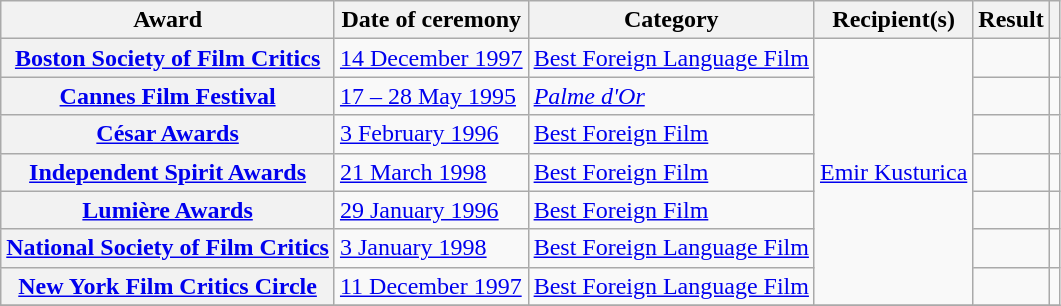<table class="wikitable plainrowheaders sortable">
<tr>
<th scope="col">Award</th>
<th scope="col">Date of ceremony</th>
<th scope="col">Category</th>
<th scope="col">Recipient(s)</th>
<th scope="col">Result</th>
<th scope="col" class="unsortable"></th>
</tr>
<tr>
<th scope="row"><a href='#'>Boston Society of Film Critics</a></th>
<td rowspan="1"><a href='#'>14 December 1997</a></td>
<td><a href='#'>Best Foreign Language Film</a></td>
<td rowspan="7"><a href='#'>Emir Kusturica</a></td>
<td></td>
<td rowspan="1"></td>
</tr>
<tr>
<th scope="row"><a href='#'>Cannes Film Festival</a></th>
<td rowspan="1"><a href='#'>17 – 28 May 1995</a></td>
<td><em><a href='#'>Palme d'Or</a></em></td>
<td></td>
<td rowspan="1"></td>
</tr>
<tr>
<th scope="row"><a href='#'>César Awards</a></th>
<td rowspan="1"><a href='#'>3 February 1996</a></td>
<td><a href='#'>Best Foreign Film</a></td>
<td></td>
<td rowspan="1"></td>
</tr>
<tr>
<th scope="row"><a href='#'>Independent Spirit Awards</a></th>
<td rowspan="1"><a href='#'>21 March 1998</a></td>
<td><a href='#'>Best Foreign Film</a></td>
<td></td>
<td rowspan="1"></td>
</tr>
<tr>
<th scope="row"><a href='#'>Lumière Awards</a></th>
<td rowspan="1"><a href='#'>29 January 1996</a></td>
<td><a href='#'>Best Foreign Film</a></td>
<td></td>
<td rowspan="1"></td>
</tr>
<tr>
<th scope="row"><a href='#'>National Society of Film Critics</a></th>
<td rowspan="1"><a href='#'>3 January 1998</a></td>
<td><a href='#'>Best Foreign Language Film</a></td>
<td></td>
<td rowspan="1"></td>
</tr>
<tr>
<th scope="row"><a href='#'>New York Film Critics Circle</a></th>
<td rowspan="1"><a href='#'>11 December 1997</a></td>
<td><a href='#'>Best Foreign Language Film</a></td>
<td></td>
<td rowspan="1"></td>
</tr>
<tr>
</tr>
</table>
